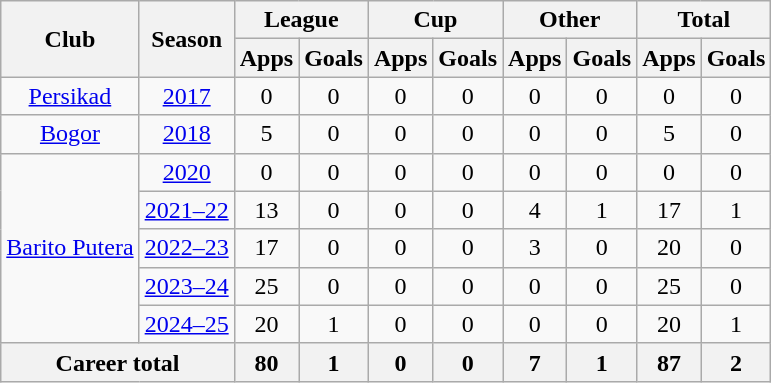<table class="wikitable" style="text-align: center">
<tr>
<th rowspan="2">Club</th>
<th rowspan="2">Season</th>
<th colspan="2">League</th>
<th colspan="2">Cup</th>
<th colspan="2">Other</th>
<th colspan="2">Total</th>
</tr>
<tr>
<th>Apps</th>
<th>Goals</th>
<th>Apps</th>
<th>Goals</th>
<th>Apps</th>
<th>Goals</th>
<th>Apps</th>
<th>Goals</th>
</tr>
<tr>
<td rowspan="1"><a href='#'>Persikad</a></td>
<td><a href='#'>2017</a></td>
<td>0</td>
<td>0</td>
<td>0</td>
<td>0</td>
<td>0</td>
<td>0</td>
<td>0</td>
<td>0</td>
</tr>
<tr>
<td rowspan="1"><a href='#'>Bogor</a></td>
<td><a href='#'>2018</a></td>
<td>5</td>
<td>0</td>
<td>0</td>
<td>0</td>
<td>0</td>
<td>0</td>
<td>5</td>
<td>0</td>
</tr>
<tr>
<td rowspan="5"><a href='#'>Barito Putera</a></td>
<td><a href='#'>2020</a></td>
<td>0</td>
<td>0</td>
<td>0</td>
<td>0</td>
<td>0</td>
<td>0</td>
<td>0</td>
<td>0</td>
</tr>
<tr>
<td><a href='#'>2021–22</a></td>
<td>13</td>
<td>0</td>
<td>0</td>
<td>0</td>
<td>4</td>
<td>1</td>
<td>17</td>
<td>1</td>
</tr>
<tr>
<td><a href='#'>2022–23</a></td>
<td>17</td>
<td>0</td>
<td>0</td>
<td>0</td>
<td>3</td>
<td>0</td>
<td>20</td>
<td>0</td>
</tr>
<tr>
<td><a href='#'>2023–24</a></td>
<td>25</td>
<td>0</td>
<td>0</td>
<td>0</td>
<td>0</td>
<td>0</td>
<td>25</td>
<td>0</td>
</tr>
<tr>
<td><a href='#'>2024–25</a></td>
<td>20</td>
<td>1</td>
<td>0</td>
<td>0</td>
<td>0</td>
<td>0</td>
<td>20</td>
<td>1</td>
</tr>
<tr>
<th colspan=2>Career total</th>
<th>80</th>
<th>1</th>
<th>0</th>
<th>0</th>
<th>7</th>
<th>1</th>
<th>87</th>
<th>2</th>
</tr>
</table>
